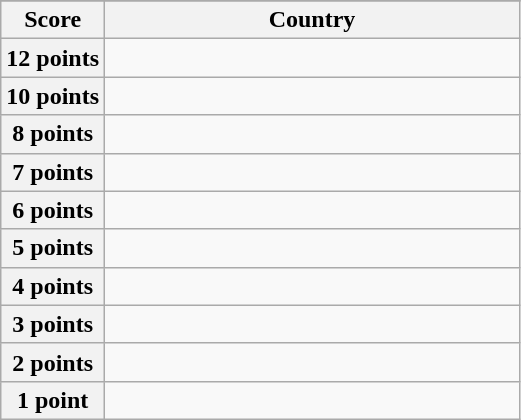<table class="wikitable">
<tr>
</tr>
<tr>
<th scope="col" width="20%">Score</th>
<th scope="col">Country</th>
</tr>
<tr>
<th scope="row">12 points</th>
<td></td>
</tr>
<tr>
<th scope="row">10 points</th>
<td></td>
</tr>
<tr>
<th scope="row">8 points</th>
<td></td>
</tr>
<tr>
<th scope="row">7 points</th>
<td></td>
</tr>
<tr>
<th scope="row">6 points</th>
<td></td>
</tr>
<tr>
<th scope="row">5 points</th>
<td></td>
</tr>
<tr>
<th scope="row">4 points</th>
<td></td>
</tr>
<tr>
<th scope="row">3 points</th>
<td></td>
</tr>
<tr>
<th scope="row">2 points</th>
<td></td>
</tr>
<tr>
<th scope="row">1 point</th>
<td></td>
</tr>
</table>
